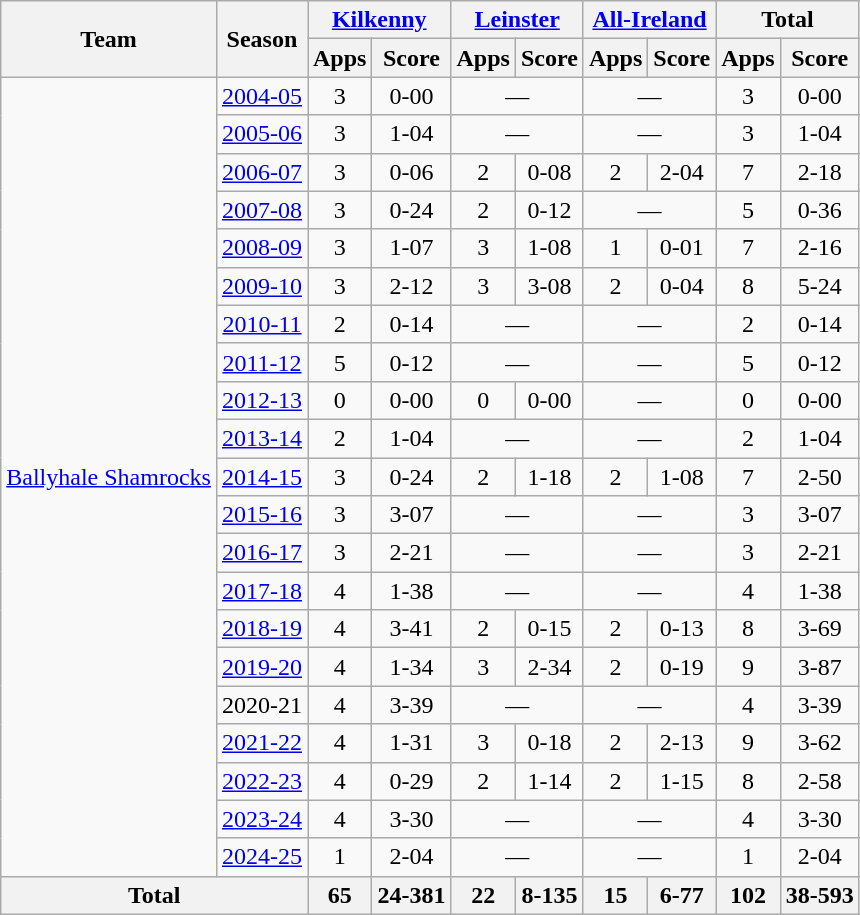<table class="wikitable" style="text-align:center">
<tr>
<th rowspan="2">Team</th>
<th rowspan="2">Season</th>
<th colspan="2"><a href='#'>Kilkenny</a></th>
<th colspan="2"><a href='#'>Leinster</a></th>
<th colspan="2"><a href='#'>All-Ireland</a></th>
<th colspan="2">Total</th>
</tr>
<tr>
<th>Apps</th>
<th>Score</th>
<th>Apps</th>
<th>Score</th>
<th>Apps</th>
<th>Score</th>
<th>Apps</th>
<th>Score</th>
</tr>
<tr>
<td rowspan="21"><a href='#'>Ballyhale Shamrocks</a></td>
<td><a href='#'>2004-05</a></td>
<td>3</td>
<td>0-00</td>
<td colspan=2>—</td>
<td colspan=2>—</td>
<td>3</td>
<td>0-00</td>
</tr>
<tr>
<td><a href='#'>2005-06</a></td>
<td>3</td>
<td>1-04</td>
<td colspan=2>—</td>
<td colspan=2>—</td>
<td>3</td>
<td>1-04</td>
</tr>
<tr>
<td><a href='#'>2006-07</a></td>
<td>3</td>
<td>0-06</td>
<td>2</td>
<td>0-08</td>
<td>2</td>
<td>2-04</td>
<td>7</td>
<td>2-18</td>
</tr>
<tr>
<td><a href='#'>2007-08</a></td>
<td>3</td>
<td>0-24</td>
<td>2</td>
<td>0-12</td>
<td colspan=2>—</td>
<td>5</td>
<td>0-36</td>
</tr>
<tr>
<td><a href='#'>2008-09</a></td>
<td>3</td>
<td>1-07</td>
<td>3</td>
<td>1-08</td>
<td>1</td>
<td>0-01</td>
<td>7</td>
<td>2-16</td>
</tr>
<tr>
<td><a href='#'>2009-10</a></td>
<td>3</td>
<td>2-12</td>
<td>3</td>
<td>3-08</td>
<td>2</td>
<td>0-04</td>
<td>8</td>
<td>5-24</td>
</tr>
<tr>
<td><a href='#'>2010-11</a></td>
<td>2</td>
<td>0-14</td>
<td colspan=2>—</td>
<td colspan=2>—</td>
<td>2</td>
<td>0-14</td>
</tr>
<tr>
<td><a href='#'>2011-12</a></td>
<td>5</td>
<td>0-12</td>
<td colspan=2>—</td>
<td colspan=2>—</td>
<td>5</td>
<td>0-12</td>
</tr>
<tr>
<td><a href='#'>2012-13</a></td>
<td>0</td>
<td>0-00</td>
<td>0</td>
<td>0-00</td>
<td colspan=2>—</td>
<td>0</td>
<td>0-00</td>
</tr>
<tr>
<td><a href='#'>2013-14</a></td>
<td>2</td>
<td>1-04</td>
<td colspan=2>—</td>
<td colspan=2>—</td>
<td>2</td>
<td>1-04</td>
</tr>
<tr>
<td><a href='#'>2014-15</a></td>
<td>3</td>
<td>0-24</td>
<td>2</td>
<td>1-18</td>
<td>2</td>
<td>1-08</td>
<td>7</td>
<td>2-50</td>
</tr>
<tr>
<td><a href='#'>2015-16</a></td>
<td>3</td>
<td>3-07</td>
<td colspan=2>—</td>
<td colspan=2>—</td>
<td>3</td>
<td>3-07</td>
</tr>
<tr>
<td><a href='#'>2016-17</a></td>
<td>3</td>
<td>2-21</td>
<td colspan=2>—</td>
<td colspan=2>—</td>
<td>3</td>
<td>2-21</td>
</tr>
<tr>
<td><a href='#'>2017-18</a></td>
<td>4</td>
<td>1-38</td>
<td colspan=2>—</td>
<td colspan=2>—</td>
<td>4</td>
<td>1-38</td>
</tr>
<tr>
<td><a href='#'>2018-19</a></td>
<td>4</td>
<td>3-41</td>
<td>2</td>
<td>0-15</td>
<td>2</td>
<td>0-13</td>
<td>8</td>
<td>3-69</td>
</tr>
<tr>
<td><a href='#'>2019-20</a></td>
<td>4</td>
<td>1-34</td>
<td>3</td>
<td>2-34</td>
<td>2</td>
<td>0-19</td>
<td>9</td>
<td>3-87</td>
</tr>
<tr>
<td>2020-21</td>
<td>4</td>
<td>3-39</td>
<td colspan=2>—</td>
<td colspan=2>—</td>
<td>4</td>
<td>3-39</td>
</tr>
<tr>
<td><a href='#'>2021-22</a></td>
<td>4</td>
<td>1-31</td>
<td>3</td>
<td>0-18</td>
<td>2</td>
<td>2-13</td>
<td>9</td>
<td>3-62</td>
</tr>
<tr>
<td><a href='#'>2022-23</a></td>
<td>4</td>
<td>0-29</td>
<td>2</td>
<td>1-14</td>
<td>2</td>
<td>1-15</td>
<td>8</td>
<td>2-58</td>
</tr>
<tr>
<td><a href='#'>2023-24</a></td>
<td>4</td>
<td>3-30</td>
<td colspan=2>—</td>
<td colspan=2>—</td>
<td>4</td>
<td>3-30</td>
</tr>
<tr>
<td><a href='#'>2024-25</a></td>
<td>1</td>
<td>2-04</td>
<td colspan=2>—</td>
<td colspan=2>—</td>
<td>1</td>
<td>2-04</td>
</tr>
<tr>
<th colspan="2">Total</th>
<th>65</th>
<th>24-381</th>
<th>22</th>
<th>8-135</th>
<th>15</th>
<th>6-77</th>
<th>102</th>
<th>38-593</th>
</tr>
</table>
